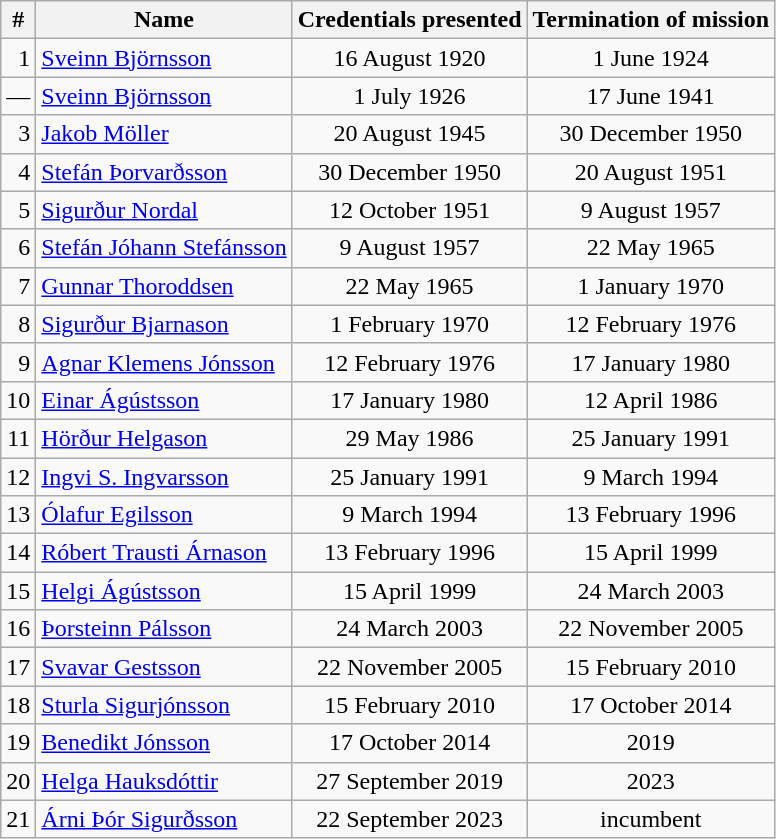<table class="wikitable">
<tr>
<th>#</th>
<th>Name</th>
<th>Credentials presented</th>
<th>Termination of mission</th>
</tr>
<tr>
<td style="text-align: right;">1</td>
<td><a href='#'>Sveinn Björnsson</a></td>
<td style="text-align: center;">16 August 1920</td>
<td style="text-align: center;">1 June 1924</td>
</tr>
<tr>
<td style="text-align: right;">—</td>
<td><a href='#'>Sveinn Björnsson</a></td>
<td style="text-align: center;">1 July 1926</td>
<td style="text-align: center;">17 June 1941</td>
</tr>
<tr>
<td style="text-align: right;">3</td>
<td><a href='#'>Jakob Möller</a></td>
<td style="text-align: center;">20 August 1945</td>
<td style="text-align: center;">30 December 1950</td>
</tr>
<tr>
<td style="text-align: right;">4</td>
<td><a href='#'>Stefán Þorvarðsson</a></td>
<td style="text-align: center;">30 December 1950</td>
<td style="text-align: center;">20 August 1951</td>
</tr>
<tr>
<td style="text-align: right;">5</td>
<td><a href='#'>Sigurður Nordal</a></td>
<td style="text-align: center;">12 October 1951</td>
<td style="text-align: center;">9 August 1957</td>
</tr>
<tr>
<td style="text-align: right;">6</td>
<td><a href='#'>Stefán Jóhann Stefánsson</a></td>
<td style="text-align: center;">9 August 1957</td>
<td style="text-align: center;">22 May 1965</td>
</tr>
<tr>
<td style="text-align: right;">7</td>
<td><a href='#'>Gunnar Thoroddsen</a></td>
<td style="text-align: center;">22 May 1965</td>
<td style="text-align: center;">1 January 1970</td>
</tr>
<tr>
<td style="text-align: right;">8</td>
<td><a href='#'>Sigurður Bjarnason</a></td>
<td style="text-align: center;">1 February 1970</td>
<td style="text-align: center;">12 February 1976</td>
</tr>
<tr>
<td style="text-align: right;">9</td>
<td><a href='#'>Agnar Klemens Jónsson</a></td>
<td style="text-align: center;">12 February 1976</td>
<td style="text-align: center;">17 January 1980</td>
</tr>
<tr>
<td style="text-align: right;">10</td>
<td><a href='#'>Einar Ágústsson</a></td>
<td style="text-align: center;">17 January 1980</td>
<td style="text-align: center;">12 April 1986</td>
</tr>
<tr>
<td style="text-align: right;">11</td>
<td><a href='#'>Hörður Helgason</a></td>
<td style="text-align: center;">29 May 1986</td>
<td style="text-align: center;">25 January 1991</td>
</tr>
<tr>
<td style="text-align: right;">12</td>
<td><a href='#'>Ingvi S. Ingvarsson</a></td>
<td style="text-align: center;">25 January 1991</td>
<td style="text-align: center;">9 March 1994</td>
</tr>
<tr>
<td style="text-align: right;">13</td>
<td><a href='#'>Ólafur Egilsson</a></td>
<td style="text-align: center;">9 March 1994</td>
<td style="text-align: center;">13 February 1996</td>
</tr>
<tr>
<td style="text-align: right;">14</td>
<td><a href='#'>Róbert Trausti Árnason</a></td>
<td style="text-align: center;">13 February 1996</td>
<td style="text-align: center;">15 April 1999</td>
</tr>
<tr>
<td style="text-align: right;">15</td>
<td><a href='#'>Helgi Ágústsson</a></td>
<td style="text-align: center;">15 April 1999</td>
<td style="text-align: center;">24 March 2003</td>
</tr>
<tr>
<td style="text-align: right;">16</td>
<td><a href='#'>Þorsteinn Pálsson</a></td>
<td style="text-align: center;">24 March 2003</td>
<td style="text-align: center;">22 November 2005</td>
</tr>
<tr>
<td style="text-align: right;">17</td>
<td><a href='#'>Svavar Gestsson</a></td>
<td style="text-align: center;">22 November 2005</td>
<td style="text-align: center;">15 February 2010</td>
</tr>
<tr>
<td style="text-align: right;">18</td>
<td><a href='#'>Sturla Sigurjónsson</a></td>
<td style="text-align: center;">15 February 2010</td>
<td style="text-align: center;">17 October 2014</td>
</tr>
<tr>
<td style="text-align: right;">19</td>
<td><a href='#'>Benedikt Jónsson</a></td>
<td style="text-align: center;">17 October 2014</td>
<td style="text-align: center;">2019</td>
</tr>
<tr>
<td style="text-align: right;">20</td>
<td><a href='#'>Helga Hauksdóttir</a></td>
<td style="text-align: center;">27 September 2019</td>
<td style="text-align: center;">2023</td>
</tr>
<tr>
<td style="text-align: right;">21</td>
<td><a href='#'>Árni Þór Sigurðsson</a></td>
<td style="text-align: center;">22 September 2023</td>
<td style="text-align: center;">incumbent</td>
</tr>
</table>
